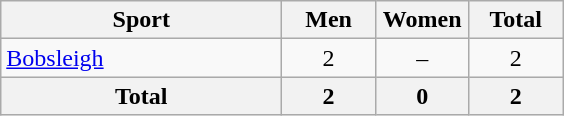<table class="wikitable sortable" style="text-align:center;">
<tr>
<th width=180>Sport</th>
<th width=55>Men</th>
<th width=55>Women</th>
<th width=55>Total</th>
</tr>
<tr>
<td align=left><a href='#'>Bobsleigh</a></td>
<td>2</td>
<td>–</td>
<td>2</td>
</tr>
<tr>
<th>Total</th>
<th>2</th>
<th>0</th>
<th>2</th>
</tr>
</table>
